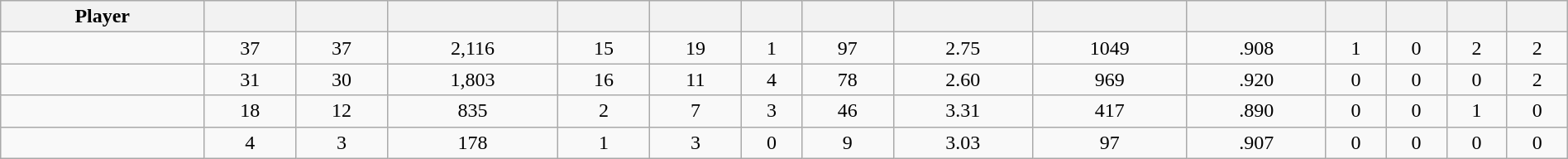<table class="wikitable sortable" style="width:100%; text-align:center;">
<tr>
<th>Player</th>
<th></th>
<th></th>
<th></th>
<th></th>
<th></th>
<th></th>
<th></th>
<th></th>
<th></th>
<th></th>
<th></th>
<th></th>
<th></th>
<th></th>
</tr>
<tr>
<td style=white-space:nowrap></td>
<td>37</td>
<td>37</td>
<td>2,116</td>
<td>15</td>
<td>19</td>
<td>1</td>
<td>97</td>
<td>2.75</td>
<td>1049</td>
<td>.908</td>
<td>1</td>
<td>0</td>
<td>2</td>
<td>2</td>
</tr>
<tr>
<td style=white-space:nowrap></td>
<td>31</td>
<td>30</td>
<td>1,803</td>
<td>16</td>
<td>11</td>
<td>4</td>
<td>78</td>
<td>2.60</td>
<td>969</td>
<td>.920</td>
<td>0</td>
<td>0</td>
<td>0</td>
<td>2</td>
</tr>
<tr>
<td style=white-space:nowrap></td>
<td>18</td>
<td>12</td>
<td>835</td>
<td>2</td>
<td>7</td>
<td>3</td>
<td>46</td>
<td>3.31</td>
<td>417</td>
<td>.890</td>
<td>0</td>
<td>0</td>
<td>1</td>
<td>0</td>
</tr>
<tr>
<td style=white-space:nowrap></td>
<td>4</td>
<td>3</td>
<td>178</td>
<td>1</td>
<td>3</td>
<td>0</td>
<td>9</td>
<td>3.03</td>
<td>97</td>
<td>.907</td>
<td>0</td>
<td>0</td>
<td>0</td>
<td>0</td>
</tr>
</table>
